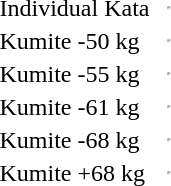<table>
<tr>
<td>Individual Kata<br></td>
<td></td>
<td></td>
<td><hr></td>
</tr>
<tr>
<td>Kumite -50 kg<br></td>
<td></td>
<td></td>
<td><hr></td>
</tr>
<tr>
<td>Kumite -55 kg<br></td>
<td></td>
<td></td>
<td><hr></td>
</tr>
<tr>
<td>Kumite -61 kg<br></td>
<td></td>
<td></td>
<td><hr></td>
</tr>
<tr>
<td>Kumite -68 kg<br></td>
<td></td>
<td></td>
<td><hr></td>
</tr>
<tr>
<td>Kumite +68 kg<br></td>
<td></td>
<td></td>
<td><hr></td>
</tr>
</table>
